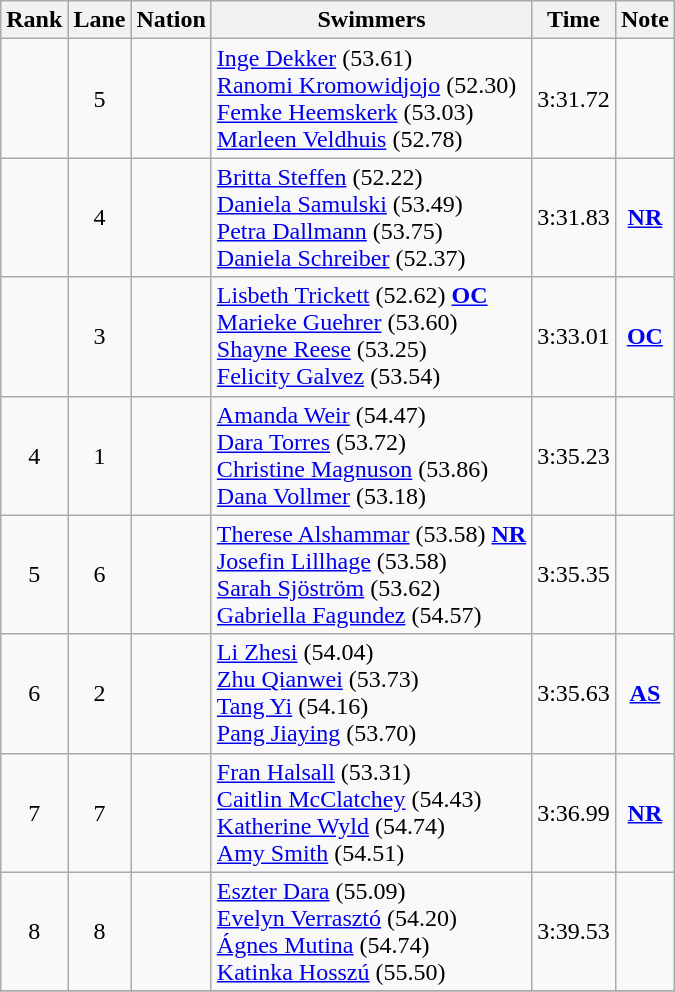<table class="wikitable sortable" style="text-align:center">
<tr>
<th>Rank</th>
<th>Lane</th>
<th>Nation</th>
<th>Swimmers</th>
<th>Time</th>
<th>Note</th>
</tr>
<tr>
<td></td>
<td>5</td>
<td align=left></td>
<td align=left><a href='#'>Inge Dekker</a> (53.61)<br><a href='#'>Ranomi Kromowidjojo</a> (52.30)<br><a href='#'>Femke Heemskerk</a> (53.03)<br><a href='#'>Marleen Veldhuis</a> (52.78)</td>
<td>3:31.72</td>
<td></td>
</tr>
<tr>
<td></td>
<td>4</td>
<td align=left></td>
<td align=left><a href='#'>Britta Steffen</a> (52.22)  <br><a href='#'>Daniela Samulski</a> (53.49)<br><a href='#'>Petra Dallmann</a> (53.75)<br><a href='#'>Daniela Schreiber</a> (52.37)</td>
<td>3:31.83</td>
<td><strong><a href='#'>NR</a></strong></td>
</tr>
<tr>
<td></td>
<td>3</td>
<td align=left></td>
<td align=left><a href='#'>Lisbeth Trickett</a> (52.62) <strong><a href='#'>OC</a></strong><br><a href='#'>Marieke Guehrer</a> (53.60)<br><a href='#'>Shayne Reese</a> (53.25)<br><a href='#'>Felicity Galvez</a> (53.54)</td>
<td>3:33.01</td>
<td><strong><a href='#'>OC</a></strong></td>
</tr>
<tr>
<td>4</td>
<td>1</td>
<td align=left></td>
<td align=left><a href='#'>Amanda Weir</a> (54.47)<br><a href='#'>Dara Torres</a> (53.72)<br><a href='#'>Christine Magnuson</a> (53.86)<br><a href='#'>Dana Vollmer</a> (53.18)</td>
<td>3:35.23</td>
<td></td>
</tr>
<tr>
<td>5</td>
<td>6</td>
<td align=left></td>
<td align=left><a href='#'>Therese Alshammar</a> (53.58) <strong><a href='#'>NR</a></strong><br><a href='#'>Josefin Lillhage</a> (53.58)<br><a href='#'>Sarah Sjöström</a> (53.62)<br><a href='#'>Gabriella Fagundez</a> (54.57)</td>
<td>3:35.35</td>
<td></td>
</tr>
<tr>
<td>6</td>
<td>2</td>
<td align=left></td>
<td align=left><a href='#'>Li Zhesi</a> (54.04)<br><a href='#'>Zhu Qianwei</a> (53.73)<br><a href='#'>Tang Yi</a> (54.16)<br><a href='#'>Pang Jiaying</a> (53.70)</td>
<td>3:35.63</td>
<td><strong><a href='#'>AS</a></strong></td>
</tr>
<tr>
<td>7</td>
<td>7</td>
<td align=left></td>
<td align=left><a href='#'>Fran Halsall</a> (53.31)<br><a href='#'>Caitlin McClatchey</a> (54.43)<br><a href='#'>Katherine Wyld</a> (54.74)<br><a href='#'>Amy Smith</a> (54.51)</td>
<td>3:36.99</td>
<td><strong><a href='#'>NR</a></strong></td>
</tr>
<tr>
<td>8</td>
<td>8</td>
<td align=left></td>
<td align=left><a href='#'>Eszter Dara</a> (55.09)<br><a href='#'>Evelyn Verrasztó</a> (54.20)<br><a href='#'>Ágnes Mutina</a> (54.74)<br><a href='#'>Katinka Hosszú</a> (55.50)</td>
<td>3:39.53</td>
<td></td>
</tr>
<tr>
</tr>
</table>
